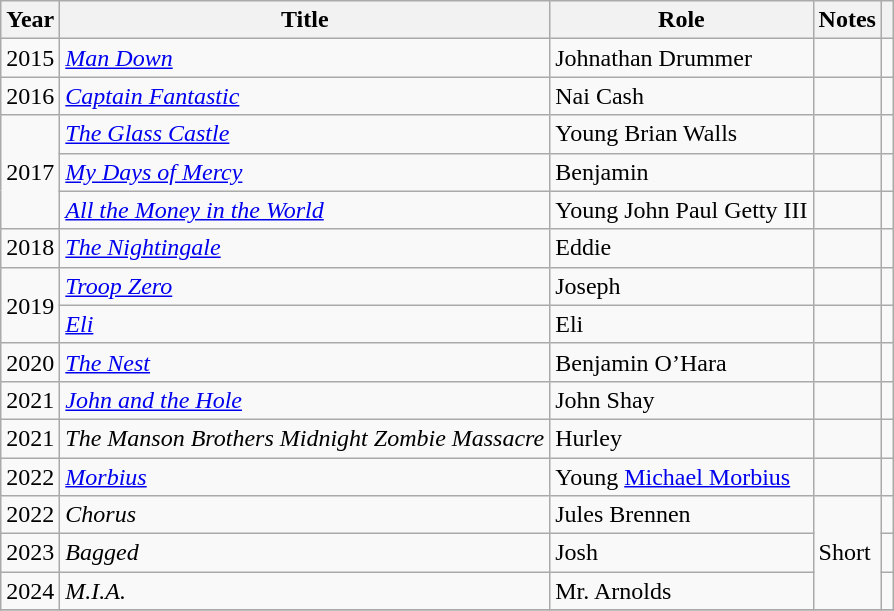<table class="wikitable sortable">
<tr>
<th>Year</th>
<th>Title</th>
<th>Role</th>
<th>Notes</th>
<th></th>
</tr>
<tr>
<td>2015</td>
<td><em><a href='#'>Man Down</a></em></td>
<td>Johnathan Drummer</td>
<td></td>
<td></td>
</tr>
<tr>
<td>2016</td>
<td><em><a href='#'>Captain Fantastic</a></em></td>
<td>Nai Cash</td>
<td></td>
<td></td>
</tr>
<tr>
<td rowspan="3">2017</td>
<td><em><a href='#'>The Glass Castle</a></em></td>
<td>Young Brian Walls</td>
<td></td>
<td></td>
</tr>
<tr>
<td><em><a href='#'>My Days of Mercy</a></em></td>
<td>Benjamin</td>
<td></td>
<td></td>
</tr>
<tr>
<td><em><a href='#'>All the Money in the World</a></em></td>
<td>Young John Paul Getty III</td>
<td></td>
<td></td>
</tr>
<tr>
<td>2018</td>
<td><em><a href='#'>The Nightingale</a></em></td>
<td>Eddie</td>
<td></td>
<td></td>
</tr>
<tr>
<td rowspan="2">2019</td>
<td><em><a href='#'>Troop Zero</a></em></td>
<td>Joseph</td>
<td></td>
<td></td>
</tr>
<tr>
<td><em><a href='#'>Eli</a></em></td>
<td>Eli</td>
<td></td>
<td></td>
</tr>
<tr>
<td>2020</td>
<td><em><a href='#'>The Nest</a></em></td>
<td>Benjamin O’Hara</td>
<td></td>
<td></td>
</tr>
<tr>
<td>2021</td>
<td><em><a href='#'>John and the Hole</a></em></td>
<td>John Shay</td>
<td></td>
<td></td>
</tr>
<tr>
<td>2021</td>
<td><em>The Manson Brothers Midnight Zombie Massacre</em></td>
<td>Hurley</td>
<td></td>
<td style="text-align: center;"></td>
</tr>
<tr>
<td>2022</td>
<td><em><a href='#'>Morbius</a></em></td>
<td>Young <a href='#'>Michael Morbius</a></td>
<td></td>
<td></td>
</tr>
<tr>
<td>2022</td>
<td><em>Chorus</em></td>
<td>Jules Brennen</td>
<td rowspan="3">Short</td>
<td style="text-align: center;"></td>
</tr>
<tr>
<td>2023</td>
<td><em>Bagged</em></td>
<td>Josh</td>
<td></td>
</tr>
<tr>
<td>2024</td>
<td><em>M.I.A.</em></td>
<td>Mr. Arnolds</td>
<td></td>
</tr>
<tr>
</tr>
</table>
